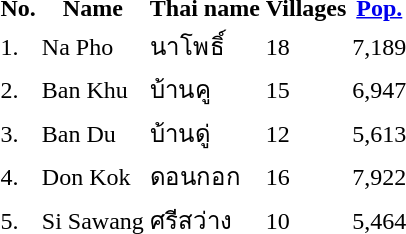<table>
<tr>
<th>No.</th>
<th>Name</th>
<th>Thai name</th>
<th>Villages</th>
<th><a href='#'>Pop.</a></th>
</tr>
<tr>
<td>1.</td>
<td>Na Pho</td>
<td>นาโพธิ์</td>
<td>18</td>
<td>7,189</td>
<td></td>
</tr>
<tr>
<td>2.</td>
<td>Ban Khu</td>
<td>บ้านคู</td>
<td>15</td>
<td>6,947</td>
<td></td>
</tr>
<tr>
<td>3.</td>
<td>Ban Du</td>
<td>บ้านดู่</td>
<td>12</td>
<td>5,613</td>
<td></td>
</tr>
<tr>
<td>4.</td>
<td>Don Kok</td>
<td>ดอนกอก</td>
<td>16</td>
<td>7,922</td>
<td></td>
</tr>
<tr>
<td>5.</td>
<td>Si Sawang</td>
<td>ศรีสว่าง</td>
<td>10</td>
<td>5,464</td>
<td></td>
</tr>
</table>
